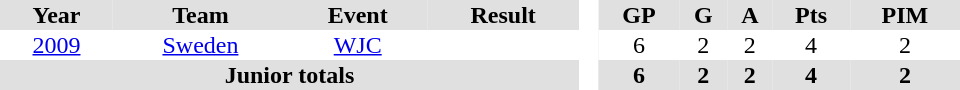<table border="0" cellpadding="1" cellspacing="0" style="text-align:center; width:40em">
<tr ALIGN="center" bgcolor="#e0e0e0">
<th>Year</th>
<th>Team</th>
<th>Event</th>
<th>Result</th>
<th rowspan="99" bgcolor="#ffffff"> </th>
<th>GP</th>
<th>G</th>
<th>A</th>
<th>Pts</th>
<th>PIM</th>
</tr>
<tr>
<td><a href='#'>2009</a></td>
<td><a href='#'>Sweden</a></td>
<td><a href='#'>WJC</a></td>
<td></td>
<td>6</td>
<td>2</td>
<td>2</td>
<td>4</td>
<td>2</td>
</tr>
<tr ALIGN="center" bgcolor="#e0e0e0">
<th colspan=4>Junior totals</th>
<th>6</th>
<th>2</th>
<th>2</th>
<th>4</th>
<th>2</th>
</tr>
</table>
